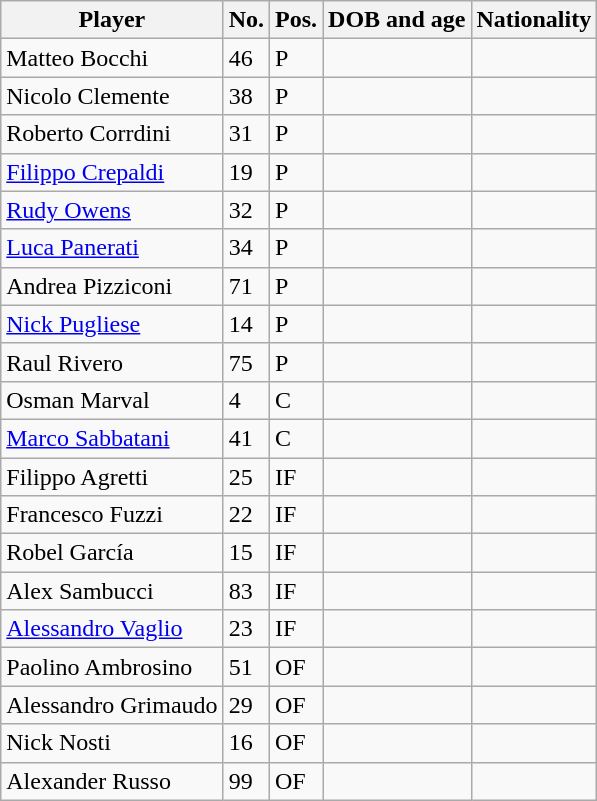<table class="wikitable sortable">
<tr>
<th>Player</th>
<th>No.</th>
<th>Pos.</th>
<th>DOB and age</th>
<th>Nationality</th>
</tr>
<tr>
<td>Matteo Bocchi</td>
<td>46</td>
<td>P</td>
<td></td>
<td></td>
</tr>
<tr>
<td>Nicolo Clemente</td>
<td>38</td>
<td>P</td>
<td></td>
<td></td>
</tr>
<tr>
<td>Roberto Corrdini</td>
<td>31</td>
<td>P</td>
<td></td>
<td></td>
</tr>
<tr>
<td><a href='#'>Filippo Crepaldi</a></td>
<td>19</td>
<td>P</td>
<td></td>
<td></td>
</tr>
<tr>
<td><a href='#'>Rudy Owens</a></td>
<td>32</td>
<td>P</td>
<td></td>
<td></td>
</tr>
<tr>
<td><a href='#'>Luca Panerati</a></td>
<td>34</td>
<td>P</td>
<td></td>
<td></td>
</tr>
<tr>
<td>Andrea Pizziconi</td>
<td>71</td>
<td>P</td>
<td></td>
<td></td>
</tr>
<tr>
<td><a href='#'>Nick Pugliese</a></td>
<td>14</td>
<td>P</td>
<td></td>
<td></td>
</tr>
<tr>
<td>Raul Rivero</td>
<td>75</td>
<td>P</td>
<td></td>
<td></td>
</tr>
<tr>
<td>Osman Marval</td>
<td>4</td>
<td>C</td>
<td></td>
<td></td>
</tr>
<tr>
<td><a href='#'>Marco Sabbatani</a></td>
<td>41</td>
<td>C</td>
<td></td>
<td></td>
</tr>
<tr>
<td>Filippo Agretti</td>
<td>25</td>
<td>IF</td>
<td></td>
<td></td>
</tr>
<tr>
<td>Francesco Fuzzi</td>
<td>22</td>
<td>IF</td>
<td></td>
<td></td>
</tr>
<tr>
<td>Robel García</td>
<td>15</td>
<td>IF</td>
<td></td>
<td></td>
</tr>
<tr>
<td>Alex Sambucci</td>
<td>83</td>
<td>IF</td>
<td></td>
<td></td>
</tr>
<tr>
<td><a href='#'>Alessandro Vaglio</a></td>
<td>23</td>
<td>IF</td>
<td></td>
<td></td>
</tr>
<tr>
<td>Paolino Ambrosino</td>
<td>51</td>
<td>OF</td>
<td></td>
<td></td>
</tr>
<tr>
<td>Alessandro Grimaudo</td>
<td>29</td>
<td>OF</td>
<td></td>
<td></td>
</tr>
<tr>
<td>Nick Nosti</td>
<td>16</td>
<td>OF</td>
<td></td>
<td></td>
</tr>
<tr>
<td>Alexander Russo</td>
<td>99</td>
<td>OF</td>
<td></td>
<td></td>
</tr>
</table>
